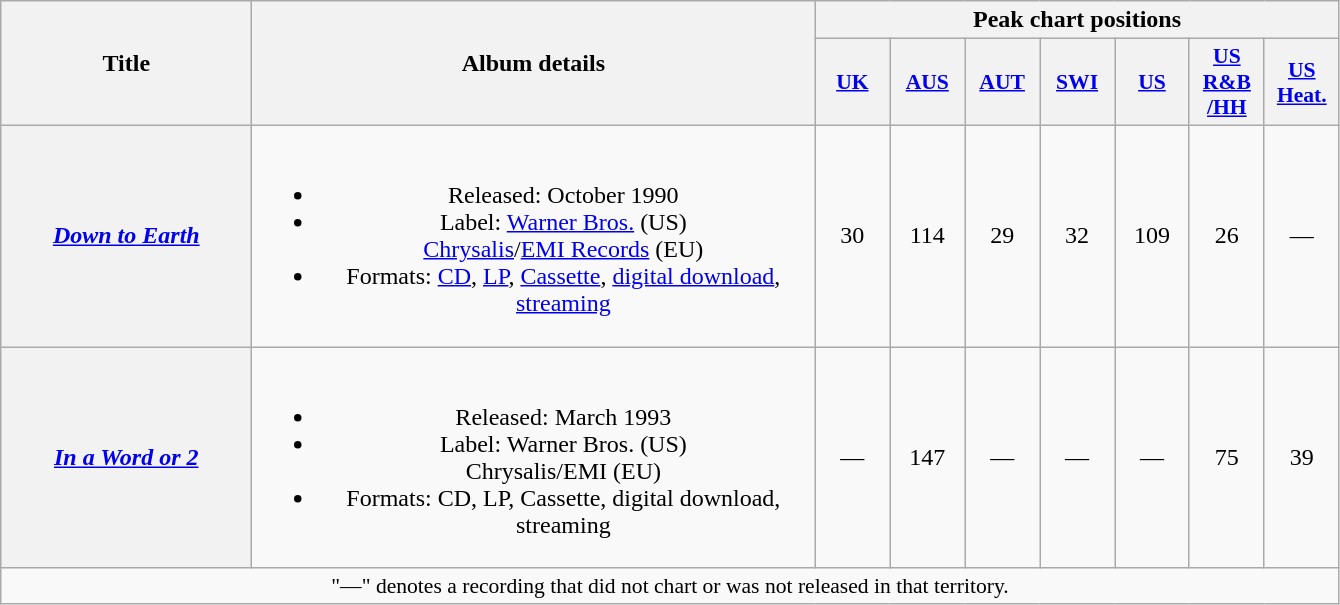<table class="wikitable plainrowheaders" style="text-align:center;" border="1">
<tr>
<th scope="col" rowspan="2" style="width:10em;">Title</th>
<th scope="col" rowspan="2" style="width:23em;">Album details</th>
<th scope="col" colspan="7">Peak chart positions</th>
</tr>
<tr>
<th scope="col" style="width:3em;font-size:90%;"><a href='#'>UK</a><br></th>
<th scope="col" style="width:3em;font-size:90%;"><a href='#'>AUS</a><br></th>
<th scope="col" style="width:3em;font-size:90%;"><a href='#'>AUT</a><br></th>
<th scope="col" style="width:3em;font-size:90%;"><a href='#'>SWI</a><br></th>
<th scope="col" style="width:3em;font-size:90%;"><a href='#'>US</a><br></th>
<th scope="col" style="width:3em;font-size:90%;"><a href='#'>US<br>R&B<br>/HH</a><br></th>
<th scope="col" style="width:3em;font-size:90%;"><a href='#'>US<br>Heat.</a><br></th>
</tr>
<tr>
<th scope="row"><em><a href='#'>Down to Earth</a></em></th>
<td><br><ul><li>Released: October 1990</li><li>Label: <a href='#'>Warner Bros.</a> (US)<br><a href='#'>Chrysalis</a>/<a href='#'>EMI Records</a> (EU)</li><li>Formats: <a href='#'>CD</a>, <a href='#'>LP</a>, <a href='#'>Cassette</a>, <a href='#'>digital download</a>, <a href='#'>streaming</a></li></ul></td>
<td align="center">30</td>
<td align="center">114</td>
<td align="center">29</td>
<td align="center">32</td>
<td align="center">109</td>
<td align="center">26</td>
<td align="center">—</td>
</tr>
<tr>
<th scope="row"><em><a href='#'>In a Word or 2</a></em></th>
<td><br><ul><li>Released: March 1993</li><li>Label: Warner Bros. (US)<br>Chrysalis/EMI (EU)</li><li>Formats: CD, LP, Cassette, digital download, streaming</li></ul></td>
<td align="center">—</td>
<td align="center">147</td>
<td align="center">—</td>
<td align="center">—</td>
<td align="center">—</td>
<td align="center">75</td>
<td align="center">39</td>
</tr>
<tr>
<td colspan="15" style="font-size:90%">"—" denotes a recording that did not chart or was not released in that territory.</td>
</tr>
</table>
